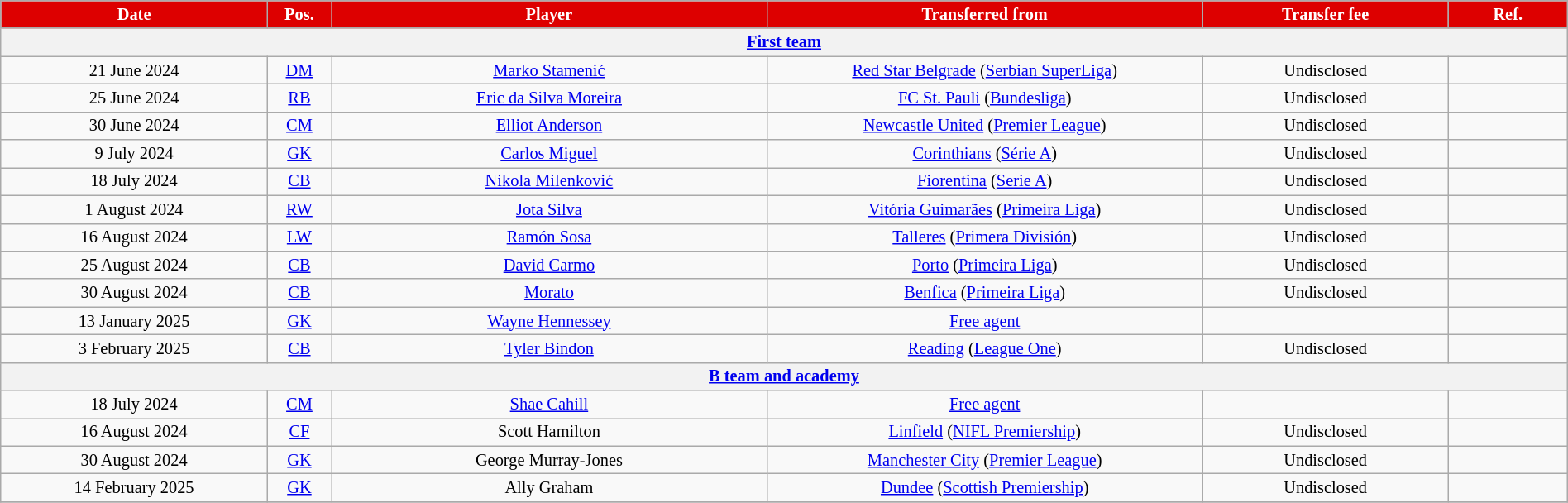<table class="wikitable sortable" style="text-align:center;font-size:85%; width:100%;">
<tr>
<th style="background:#DD0000; color:#FFFFFF; width:120px;">Date</th>
<th style="background:#DD0000; color:#FFFFFF; width:20px;">Pos.</th>
<th style="background:#DD0000; color:#FFFFFF; width:200px;">Player</th>
<th style="background:#DD0000; color:#FFFFFF; width:200px;">Transferred from</th>
<th style="background:#DD0000; color:#FFFFFF; width:110px;">Transfer fee</th>
<th style="background:#DD0000; color:#FFFFFF; width:50px;">Ref.</th>
</tr>
<tr>
<th colspan="8"><a href='#'>First team</a></th>
</tr>
<tr>
<td>21 June 2024</td>
<td><a href='#'>DM</a></td>
<td> <a href='#'>Marko Stamenić</a></td>
<td> <a href='#'>Red Star Belgrade</a> (<a href='#'>Serbian SuperLiga</a>)</td>
<td>Undisclosed</td>
<td></td>
</tr>
<tr>
<td>25 June 2024</td>
<td><a href='#'>RB</a></td>
<td> <a href='#'>Eric da Silva Moreira</a></td>
<td> <a href='#'>FC St. Pauli</a> (<a href='#'>Bundesliga</a>)</td>
<td>Undisclosed</td>
<td></td>
</tr>
<tr>
<td>30 June 2024</td>
<td><a href='#'>CM</a></td>
<td> <a href='#'>Elliot Anderson</a></td>
<td> <a href='#'>Newcastle United</a> (<a href='#'>Premier League</a>)</td>
<td>Undisclosed</td>
<td></td>
</tr>
<tr>
<td>9 July 2024</td>
<td><a href='#'>GK</a></td>
<td> <a href='#'>Carlos Miguel</a></td>
<td> <a href='#'>Corinthians</a> (<a href='#'>Série A</a>)</td>
<td>Undisclosed</td>
<td></td>
</tr>
<tr>
<td>18 July 2024</td>
<td><a href='#'>CB</a></td>
<td> <a href='#'>Nikola Milenković</a></td>
<td> <a href='#'>Fiorentina</a> (<a href='#'>Serie A</a>)</td>
<td>Undisclosed</td>
<td></td>
</tr>
<tr>
<td>1 August 2024</td>
<td><a href='#'>RW</a></td>
<td> <a href='#'>Jota Silva</a></td>
<td> <a href='#'>Vitória Guimarães</a> (<a href='#'>Primeira Liga</a>)</td>
<td>Undisclosed</td>
<td></td>
</tr>
<tr>
<td>16 August 2024</td>
<td><a href='#'>LW</a></td>
<td> <a href='#'>Ramón Sosa</a></td>
<td> <a href='#'>Talleres</a> (<a href='#'>Primera División</a>)</td>
<td>Undisclosed</td>
<td></td>
</tr>
<tr>
<td>25 August 2024</td>
<td><a href='#'>CB</a></td>
<td> <a href='#'>David Carmo</a></td>
<td> <a href='#'>Porto</a> (<a href='#'>Primeira Liga</a>)</td>
<td>Undisclosed</td>
<td></td>
</tr>
<tr>
<td>30 August 2024</td>
<td><a href='#'>CB</a></td>
<td> <a href='#'>Morato</a></td>
<td> <a href='#'>Benfica</a> (<a href='#'>Primeira Liga</a>)</td>
<td>Undisclosed</td>
<td></td>
</tr>
<tr>
<td>13 January 2025</td>
<td><a href='#'>GK</a></td>
<td> <a href='#'>Wayne Hennessey</a></td>
<td><a href='#'>Free agent</a></td>
<td></td>
<td></td>
</tr>
<tr>
<td>3 February 2025</td>
<td><a href='#'>CB</a></td>
<td> <a href='#'>Tyler Bindon</a></td>
<td> <a href='#'>Reading</a> (<a href='#'>League One</a>)</td>
<td>Undisclosed</td>
<td></td>
</tr>
<tr>
<th colspan="8"><a href='#'>B team and academy</a></th>
</tr>
<tr>
<td>18 July 2024</td>
<td><a href='#'>CM</a></td>
<td> <a href='#'>Shae Cahill</a></td>
<td><a href='#'>Free agent</a></td>
<td></td>
<td></td>
</tr>
<tr>
<td>16 August 2024</td>
<td><a href='#'>CF</a></td>
<td> Scott Hamilton</td>
<td> <a href='#'>Linfield</a> (<a href='#'>NIFL Premiership</a>)</td>
<td>Undisclosed</td>
<td></td>
</tr>
<tr>
<td>30 August 2024</td>
<td><a href='#'>GK</a></td>
<td> George Murray-Jones</td>
<td> <a href='#'>Manchester City</a> (<a href='#'>Premier League</a>)</td>
<td>Undisclosed</td>
<td></td>
</tr>
<tr>
<td>14 February 2025</td>
<td><a href='#'>GK</a></td>
<td> Ally Graham</td>
<td> <a href='#'>Dundee</a> (<a href='#'>Scottish Premiership</a>)</td>
<td>Undisclosed</td>
<td></td>
</tr>
<tr>
</tr>
</table>
